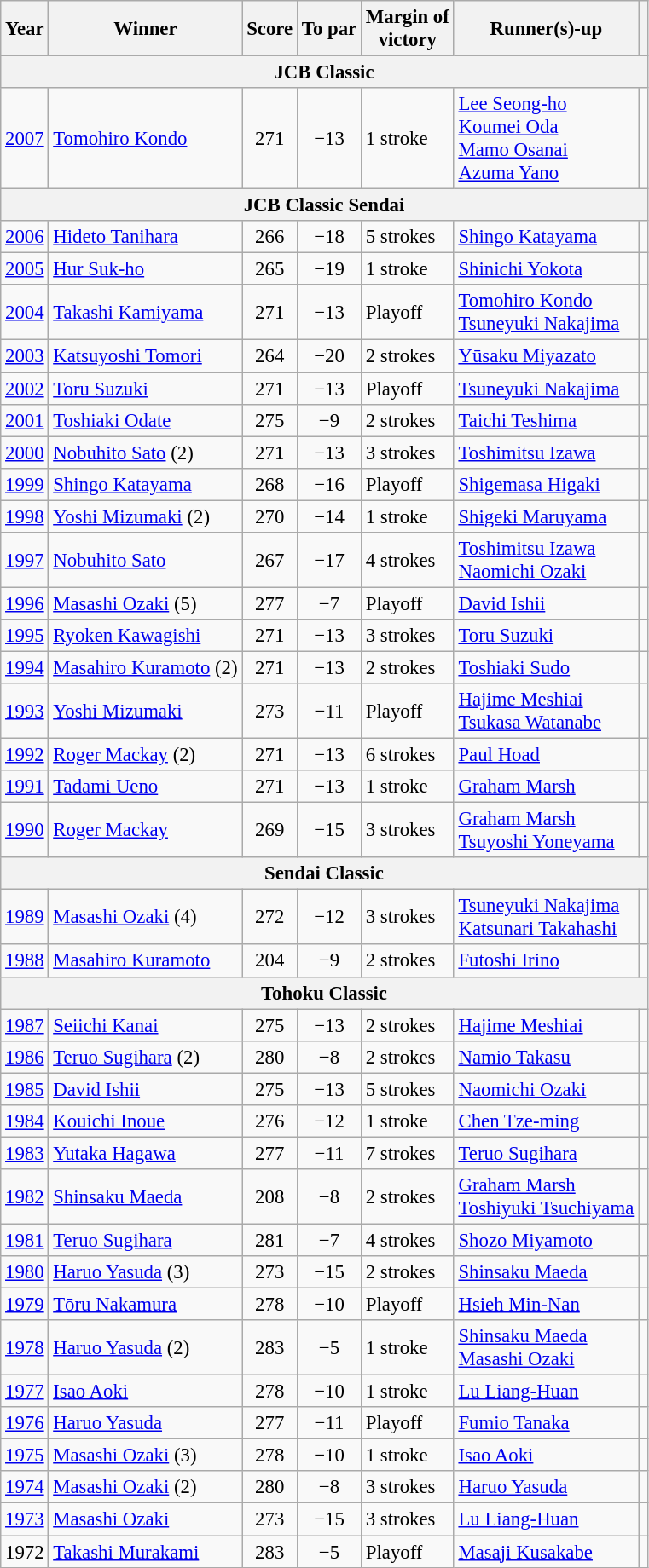<table class=wikitable style="font-size:95%">
<tr>
<th>Year</th>
<th>Winner</th>
<th>Score</th>
<th>To par</th>
<th>Margin of<br>victory</th>
<th>Runner(s)-up</th>
<th></th>
</tr>
<tr>
<th colspan=7>JCB Classic</th>
</tr>
<tr>
<td><a href='#'>2007</a></td>
<td> <a href='#'>Tomohiro Kondo</a></td>
<td align=center>271</td>
<td align=center>−13</td>
<td>1 stroke</td>
<td> <a href='#'>Lee Seong-ho</a><br> <a href='#'>Koumei Oda</a><br> <a href='#'>Mamo Osanai</a><br> <a href='#'>Azuma Yano</a></td>
<td></td>
</tr>
<tr>
<th colspan=7>JCB Classic Sendai</th>
</tr>
<tr>
<td><a href='#'>2006</a></td>
<td> <a href='#'>Hideto Tanihara</a></td>
<td align=center>266</td>
<td align=center>−18</td>
<td>5 strokes</td>
<td> <a href='#'>Shingo Katayama</a></td>
<td></td>
</tr>
<tr>
<td><a href='#'>2005</a></td>
<td> <a href='#'>Hur Suk-ho</a></td>
<td align=center>265</td>
<td align=center>−19</td>
<td>1 stroke</td>
<td> <a href='#'>Shinichi Yokota</a></td>
<td></td>
</tr>
<tr>
<td><a href='#'>2004</a></td>
<td> <a href='#'>Takashi Kamiyama</a></td>
<td align=center>271</td>
<td align=center>−13</td>
<td>Playoff</td>
<td> <a href='#'>Tomohiro Kondo</a><br> <a href='#'>Tsuneyuki Nakajima</a></td>
<td></td>
</tr>
<tr>
<td><a href='#'>2003</a></td>
<td> <a href='#'>Katsuyoshi Tomori</a></td>
<td align=center>264</td>
<td align=center>−20</td>
<td>2 strokes</td>
<td> <a href='#'>Yūsaku Miyazato</a></td>
<td></td>
</tr>
<tr>
<td><a href='#'>2002</a></td>
<td> <a href='#'>Toru Suzuki</a></td>
<td align=center>271</td>
<td align=center>−13</td>
<td>Playoff</td>
<td> <a href='#'>Tsuneyuki Nakajima</a></td>
<td></td>
</tr>
<tr>
<td><a href='#'>2001</a></td>
<td> <a href='#'>Toshiaki Odate</a></td>
<td align=center>275</td>
<td align=center>−9</td>
<td>2 strokes</td>
<td> <a href='#'>Taichi Teshima</a></td>
<td></td>
</tr>
<tr>
<td><a href='#'>2000</a></td>
<td> <a href='#'>Nobuhito Sato</a> (2)</td>
<td align=center>271</td>
<td align=center>−13</td>
<td>3 strokes</td>
<td> <a href='#'>Toshimitsu Izawa</a></td>
<td></td>
</tr>
<tr>
<td><a href='#'>1999</a></td>
<td> <a href='#'>Shingo Katayama</a></td>
<td align=center>268</td>
<td align=center>−16</td>
<td>Playoff</td>
<td> <a href='#'>Shigemasa Higaki</a></td>
<td></td>
</tr>
<tr>
<td><a href='#'>1998</a></td>
<td> <a href='#'>Yoshi Mizumaki</a> (2)</td>
<td align=center>270</td>
<td align=center>−14</td>
<td>1 stroke</td>
<td> <a href='#'>Shigeki Maruyama</a></td>
<td></td>
</tr>
<tr>
<td><a href='#'>1997</a></td>
<td> <a href='#'>Nobuhito Sato</a></td>
<td align=center>267</td>
<td align=center>−17</td>
<td>4 strokes</td>
<td> <a href='#'>Toshimitsu Izawa</a><br> <a href='#'>Naomichi Ozaki</a></td>
<td></td>
</tr>
<tr>
<td><a href='#'>1996</a></td>
<td> <a href='#'>Masashi Ozaki</a> (5)</td>
<td align=center>277</td>
<td align=center>−7</td>
<td>Playoff</td>
<td> <a href='#'>David Ishii</a></td>
<td></td>
</tr>
<tr>
<td><a href='#'>1995</a></td>
<td> <a href='#'>Ryoken Kawagishi</a></td>
<td align=center>271</td>
<td align=center>−13</td>
<td>3 strokes</td>
<td> <a href='#'>Toru Suzuki</a></td>
<td></td>
</tr>
<tr>
<td><a href='#'>1994</a></td>
<td> <a href='#'>Masahiro Kuramoto</a> (2)</td>
<td align=center>271</td>
<td align=center>−13</td>
<td>2 strokes</td>
<td> <a href='#'>Toshiaki Sudo</a></td>
<td></td>
</tr>
<tr>
<td><a href='#'>1993</a></td>
<td> <a href='#'>Yoshi Mizumaki</a></td>
<td align=center>273</td>
<td align=center>−11</td>
<td>Playoff</td>
<td> <a href='#'>Hajime Meshiai</a><br> <a href='#'>Tsukasa Watanabe</a></td>
<td></td>
</tr>
<tr>
<td><a href='#'>1992</a></td>
<td> <a href='#'>Roger Mackay</a> (2)</td>
<td align=center>271</td>
<td align=center>−13</td>
<td>6 strokes</td>
<td> <a href='#'>Paul Hoad</a></td>
<td></td>
</tr>
<tr>
<td><a href='#'>1991</a></td>
<td> <a href='#'>Tadami Ueno</a></td>
<td align=center>271</td>
<td align=center>−13</td>
<td>1 stroke</td>
<td> <a href='#'>Graham Marsh</a></td>
<td></td>
</tr>
<tr>
<td><a href='#'>1990</a></td>
<td> <a href='#'>Roger Mackay</a></td>
<td align=center>269</td>
<td align=center>−15</td>
<td>3 strokes</td>
<td> <a href='#'>Graham Marsh</a><br> <a href='#'>Tsuyoshi Yoneyama</a></td>
<td></td>
</tr>
<tr>
<th colspan=7>Sendai Classic</th>
</tr>
<tr>
<td><a href='#'>1989</a></td>
<td> <a href='#'>Masashi Ozaki</a> (4)</td>
<td align=center>272</td>
<td align=center>−12</td>
<td>3 strokes</td>
<td> <a href='#'>Tsuneyuki Nakajima</a><br> <a href='#'>Katsunari Takahashi</a></td>
<td></td>
</tr>
<tr>
<td><a href='#'>1988</a></td>
<td> <a href='#'>Masahiro Kuramoto</a></td>
<td align=center>204</td>
<td align=center>−9</td>
<td>2 strokes</td>
<td> <a href='#'>Futoshi Irino</a></td>
<td></td>
</tr>
<tr>
<th colspan=7>Tohoku Classic</th>
</tr>
<tr>
<td><a href='#'>1987</a></td>
<td> <a href='#'>Seiichi Kanai</a></td>
<td align=center>275</td>
<td align=center>−13</td>
<td>2 strokes</td>
<td> <a href='#'>Hajime Meshiai</a></td>
<td></td>
</tr>
<tr>
<td><a href='#'>1986</a></td>
<td> <a href='#'>Teruo Sugihara</a> (2)</td>
<td align=center>280</td>
<td align=center>−8</td>
<td>2 strokes</td>
<td> <a href='#'>Namio Takasu</a></td>
<td></td>
</tr>
<tr>
<td><a href='#'>1985</a></td>
<td> <a href='#'>David Ishii</a></td>
<td align=center>275</td>
<td align=center>−13</td>
<td>5 strokes</td>
<td> <a href='#'>Naomichi Ozaki</a></td>
<td></td>
</tr>
<tr>
<td><a href='#'>1984</a></td>
<td> <a href='#'>Kouichi Inoue</a></td>
<td align=center>276</td>
<td align=center>−12</td>
<td>1 stroke</td>
<td> <a href='#'>Chen Tze-ming</a></td>
<td></td>
</tr>
<tr>
<td><a href='#'>1983</a></td>
<td> <a href='#'>Yutaka Hagawa</a></td>
<td align=center>277</td>
<td align=center>−11</td>
<td>7 strokes</td>
<td> <a href='#'>Teruo Sugihara</a></td>
<td></td>
</tr>
<tr>
<td><a href='#'>1982</a></td>
<td> <a href='#'>Shinsaku Maeda</a></td>
<td align=center>208</td>
<td align=center>−8</td>
<td>2 strokes</td>
<td> <a href='#'>Graham Marsh</a><br> <a href='#'>Toshiyuki Tsuchiyama</a></td>
<td></td>
</tr>
<tr>
<td><a href='#'>1981</a></td>
<td> <a href='#'>Teruo Sugihara</a></td>
<td align=center>281</td>
<td align=center>−7</td>
<td>4 strokes</td>
<td> <a href='#'>Shozo Miyamoto</a></td>
<td></td>
</tr>
<tr>
<td><a href='#'>1980</a></td>
<td> <a href='#'>Haruo Yasuda</a> (3)</td>
<td align=center>273</td>
<td align=center>−15</td>
<td>2 strokes</td>
<td> <a href='#'>Shinsaku Maeda</a></td>
<td></td>
</tr>
<tr>
<td><a href='#'>1979</a></td>
<td> <a href='#'>Tōru Nakamura</a></td>
<td align=center>278</td>
<td align=center>−10</td>
<td>Playoff</td>
<td> <a href='#'>Hsieh Min-Nan</a></td>
<td></td>
</tr>
<tr>
<td><a href='#'>1978</a></td>
<td> <a href='#'>Haruo Yasuda</a> (2)</td>
<td align=center>283</td>
<td align=center>−5</td>
<td>1 stroke</td>
<td> <a href='#'>Shinsaku Maeda</a><br> <a href='#'>Masashi Ozaki</a></td>
<td></td>
</tr>
<tr>
<td><a href='#'>1977</a></td>
<td> <a href='#'>Isao Aoki</a></td>
<td align=center>278</td>
<td align=center>−10</td>
<td>1 stroke</td>
<td> <a href='#'>Lu Liang-Huan</a></td>
<td></td>
</tr>
<tr>
<td><a href='#'>1976</a></td>
<td> <a href='#'>Haruo Yasuda</a></td>
<td align=center>277</td>
<td align=center>−11</td>
<td>Playoff</td>
<td> <a href='#'>Fumio Tanaka</a></td>
<td></td>
</tr>
<tr>
<td><a href='#'>1975</a></td>
<td> <a href='#'>Masashi Ozaki</a> (3)</td>
<td align=center>278</td>
<td align=center>−10</td>
<td>1 stroke</td>
<td> <a href='#'>Isao Aoki</a></td>
<td></td>
</tr>
<tr>
<td><a href='#'>1974</a></td>
<td> <a href='#'>Masashi Ozaki</a> (2)</td>
<td align=center>280</td>
<td align=center>−8</td>
<td>3 strokes</td>
<td> <a href='#'>Haruo Yasuda</a></td>
<td></td>
</tr>
<tr>
<td><a href='#'>1973</a></td>
<td> <a href='#'>Masashi Ozaki</a></td>
<td align=center>273</td>
<td align=center>−15</td>
<td>3 strokes</td>
<td> <a href='#'>Lu Liang-Huan</a></td>
<td></td>
</tr>
<tr>
<td>1972</td>
<td> <a href='#'>Takashi Murakami</a></td>
<td align=center>283</td>
<td align=center>−5</td>
<td>Playoff</td>
<td> <a href='#'>Masaji Kusakabe</a></td>
<td></td>
</tr>
</table>
